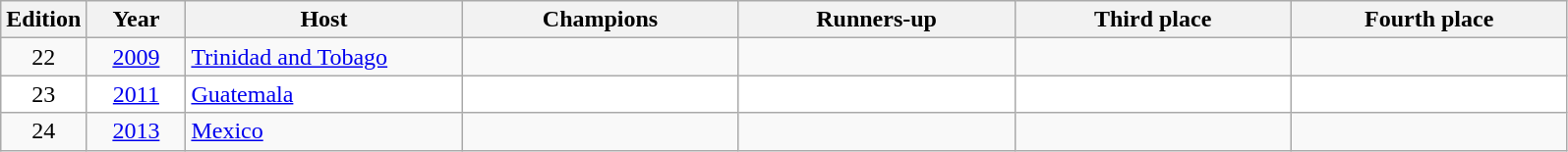<table class="wikitable">
<tr>
<th width="30">Edition</th>
<th width="60">Year</th>
<th width="180">Host</th>
<th width="180">Champions</th>
<th width="180">Runners-up</th>
<th width="180">Third place</th>
<th width="180">Fourth place</th>
</tr>
<tr>
<td align="center">22</td>
<td align="center"><a href='#'>2009</a></td>
<td> <a href='#'>Trinidad and Tobago</a></td>
<td></td>
<td></td>
<td></td>
<td></td>
</tr>
<tr bgcolor="FFFFFF">
<td align="center">23</td>
<td align="center"><a href='#'>2011</a></td>
<td> <a href='#'>Guatemala</a></td>
<td></td>
<td></td>
<td></td>
<td></td>
</tr>
<tr>
<td align="center">24</td>
<td align="center"><a href='#'>2013</a></td>
<td> <a href='#'>Mexico</a></td>
<td></td>
<td></td>
<td></td>
<td></td>
</tr>
</table>
